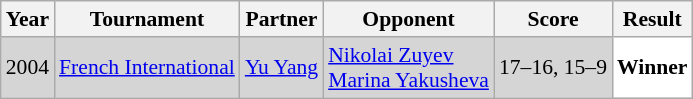<table class="sortable wikitable" style="font-size: 90%;">
<tr>
<th>Year</th>
<th>Tournament</th>
<th>Partner</th>
<th>Opponent</th>
<th>Score</th>
<th>Result</th>
</tr>
<tr style="background:#D5D5D5">
<td align="center">2004</td>
<td align="left"><a href='#'>French International</a></td>
<td align="left"> <a href='#'>Yu Yang</a></td>
<td align="left"> <a href='#'>Nikolai Zuyev</a> <br>  <a href='#'>Marina Yakusheva</a></td>
<td align="left">17–16, 15–9</td>
<td style="text-align:left; background:white"> <strong>Winner</strong></td>
</tr>
</table>
